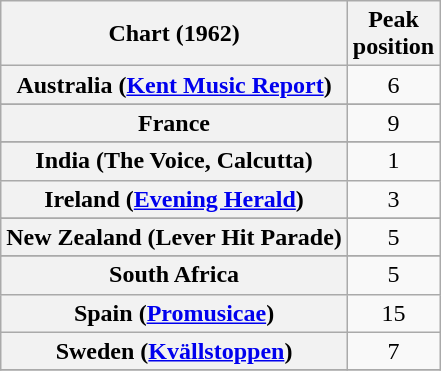<table class="wikitable sortable plainrowheaders" style="text-align:center">
<tr>
<th>Chart (1962)</th>
<th>Peak<br>position</th>
</tr>
<tr>
<th scope="row">Australia (<a href='#'>Kent Music Report</a>)</th>
<td>6</td>
</tr>
<tr>
</tr>
<tr>
</tr>
<tr>
<th scope="row">France</th>
<td>9</td>
</tr>
<tr>
</tr>
<tr>
<th scope="row">India (The Voice, Calcutta)</th>
<td>1</td>
</tr>
<tr>
<th scope="row">Ireland (<a href='#'>Evening Herald</a>)</th>
<td>3</td>
</tr>
<tr>
</tr>
<tr>
<th scope="row">New Zealand (Lever Hit Parade)</th>
<td>5</td>
</tr>
<tr>
</tr>
<tr>
<th scope="row">South Africa</th>
<td>5</td>
</tr>
<tr>
<th scope="row">Spain (<a href='#'>Promusicae</a>)</th>
<td>15</td>
</tr>
<tr>
<th scope="row">Sweden (<a href='#'>Kvällstoppen</a>)</th>
<td>7</td>
</tr>
<tr>
</tr>
</table>
